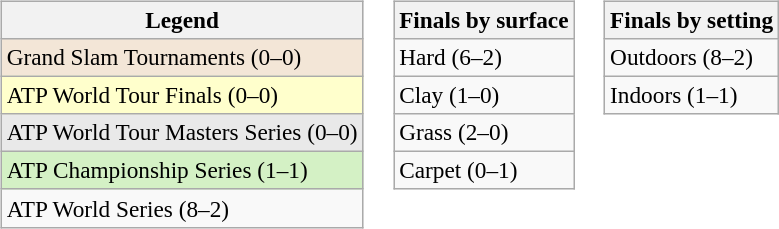<table>
<tr valign=top>
<td><br><table class=wikitable style=font-size:97%>
<tr>
<th>Legend</th>
</tr>
<tr style="background:#f3e6d7;">
<td>Grand Slam Tournaments (0–0)</td>
</tr>
<tr style="background:#ffc;">
<td>ATP World Tour Finals (0–0)</td>
</tr>
<tr style="background:#e9e9e9;">
<td>ATP World Tour Masters Series (0–0)</td>
</tr>
<tr style="background:#d4f1c5;">
<td>ATP Championship Series (1–1)</td>
</tr>
<tr>
<td>ATP World Series (8–2)</td>
</tr>
</table>
</td>
<td><br><table class=wikitable style=font-size:97%>
<tr>
<th>Finals by surface</th>
</tr>
<tr>
<td>Hard (6–2)</td>
</tr>
<tr>
<td>Clay (1–0)</td>
</tr>
<tr>
<td>Grass (2–0)</td>
</tr>
<tr>
<td>Carpet (0–1)</td>
</tr>
</table>
</td>
<td><br><table class=wikitable style=font-size:97%>
<tr>
<th>Finals by setting</th>
</tr>
<tr>
<td>Outdoors (8–2)</td>
</tr>
<tr>
<td>Indoors (1–1)</td>
</tr>
</table>
</td>
</tr>
</table>
